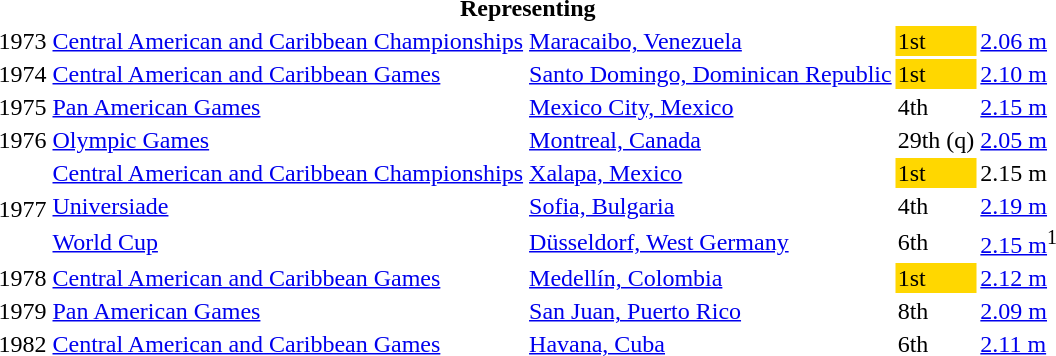<table>
<tr>
<th colspan="5">Representing </th>
</tr>
<tr>
<td>1973</td>
<td><a href='#'>Central American and Caribbean Championships</a></td>
<td><a href='#'>Maracaibo, Venezuela</a></td>
<td bgcolor=gold>1st</td>
<td><a href='#'>2.06 m</a></td>
</tr>
<tr>
<td>1974</td>
<td><a href='#'>Central American and Caribbean Games</a></td>
<td><a href='#'>Santo Domingo, Dominican Republic</a></td>
<td bgcolor=gold>1st</td>
<td><a href='#'>2.10 m</a></td>
</tr>
<tr>
<td>1975</td>
<td><a href='#'>Pan American Games</a></td>
<td><a href='#'>Mexico City, Mexico</a></td>
<td>4th</td>
<td><a href='#'>2.15 m</a></td>
</tr>
<tr>
<td>1976</td>
<td><a href='#'>Olympic Games</a></td>
<td><a href='#'>Montreal, Canada</a></td>
<td>29th (q)</td>
<td><a href='#'>2.05 m</a></td>
</tr>
<tr>
<td rowspan=3>1977</td>
<td><a href='#'>Central American and Caribbean Championships</a></td>
<td><a href='#'>Xalapa, Mexico</a></td>
<td bgcolor=gold>1st</td>
<td>2.15 m</td>
</tr>
<tr>
<td><a href='#'>Universiade</a></td>
<td><a href='#'>Sofia, Bulgaria</a></td>
<td>4th</td>
<td><a href='#'>2.19 m</a></td>
</tr>
<tr>
<td><a href='#'>World Cup</a></td>
<td><a href='#'>Düsseldorf, West Germany</a></td>
<td>6th</td>
<td><a href='#'>2.15 m</a><sup>1</sup></td>
</tr>
<tr>
<td>1978</td>
<td><a href='#'>Central American and Caribbean Games</a></td>
<td><a href='#'>Medellín, Colombia</a></td>
<td bgcolor=gold>1st</td>
<td><a href='#'>2.12 m</a></td>
</tr>
<tr>
<td>1979</td>
<td><a href='#'>Pan American Games</a></td>
<td><a href='#'>San Juan, Puerto Rico</a></td>
<td>8th</td>
<td><a href='#'>2.09 m</a></td>
</tr>
<tr>
<td>1982</td>
<td><a href='#'>Central American and Caribbean Games</a></td>
<td><a href='#'>Havana, Cuba</a></td>
<td>6th</td>
<td><a href='#'>2.11 m</a></td>
</tr>
</table>
